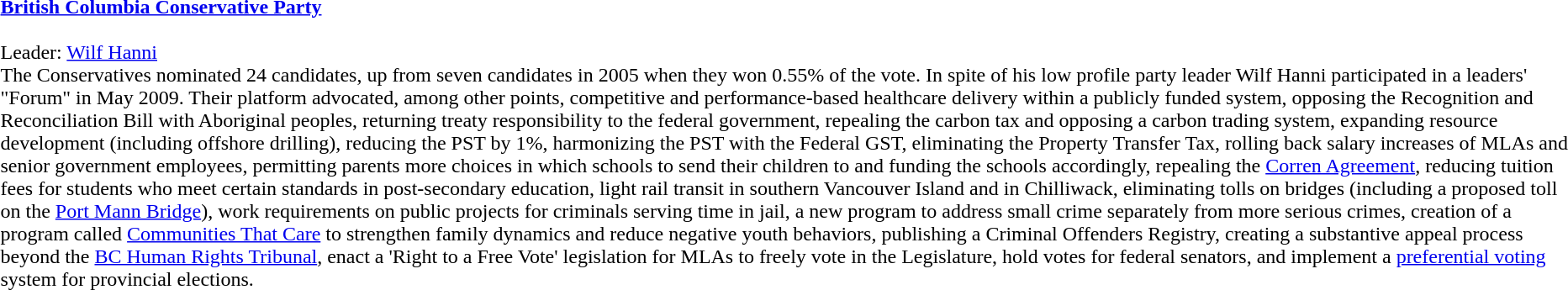<table>
<tr>
<td> </td>
<td><strong><a href='#'>British Columbia Conservative Party</a></strong><br><br>Leader: <a href='#'>Wilf Hanni</a><br>The Conservatives nominated 24 candidates, up from seven candidates in 2005 when they won 0.55% of the vote. In spite of his low profile party leader Wilf Hanni participated in a leaders' "Forum" in May 2009. Their platform advocated, among other points, competitive and performance-based healthcare delivery within a publicly funded system, opposing the Recognition and Reconciliation Bill with Aboriginal peoples, returning treaty responsibility to the federal government, repealing the carbon tax and opposing a carbon trading system, expanding resource development (including offshore drilling), reducing the PST by 1%, harmonizing the PST with the Federal GST, eliminating the Property Transfer Tax, rolling back salary increases of MLAs and senior government employees, permitting parents more choices in which schools to send their children to and funding the schools accordingly, repealing the <a href='#'>Corren Agreement</a>, reducing tuition fees for students who meet certain standards in post-secondary education, light rail transit in southern Vancouver Island and in Chilliwack, eliminating tolls on bridges (including a proposed toll on the <a href='#'>Port Mann Bridge</a>), work requirements on public projects for criminals serving time in jail, a new program to address small crime separately from more serious crimes, creation of a program called <a href='#'>Communities That Care</a> to strengthen family dynamics and reduce negative youth behaviors, publishing a Criminal Offenders Registry, creating a substantive appeal process beyond the <a href='#'>BC Human Rights Tribunal</a>, enact a 'Right to a Free Vote' legislation for MLAs to freely vote in the Legislature, hold votes for federal senators, and implement a <a href='#'>preferential voting</a> system for provincial elections.</td>
</tr>
</table>
